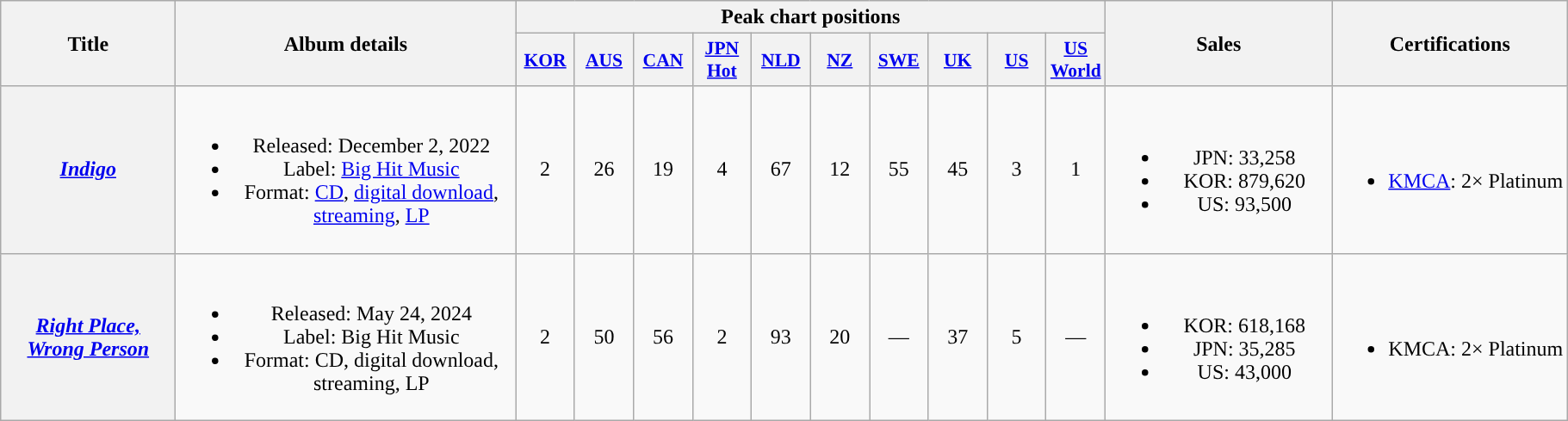<table class="wikitable plainrowheaders" style="text-align:center;">
<tr>
<th scope="col" rowspan="2" style="width:8em;">Title</th>
<th scope="col" rowspan="2" style="width:16em;">Album details</th>
<th scope="col" colspan="10">Peak chart positions</th>
<th scope="col" rowspan="2" style="width:10.5em;">Sales</th>
<th scope="col" rowspan="2">Certifications</th>
</tr>
<tr>
<th scope="col" style="width:2.7em;font-size:90%;"><a href='#'>KOR</a><br></th>
<th scope="col" style="width:2.7em;font-size:90%;"><a href='#'>AUS</a><br></th>
<th scope="col" style="width:2.7em;font-size:90%;"><a href='#'>CAN</a><br></th>
<th scope="col" style="width:2.7em;font-size:90%;"><a href='#'>JPN<br>Hot</a><br></th>
<th scope="col" style="width:2.7em;font-size:90%;"><a href='#'>NLD</a><br></th>
<th scope="col" style="width:2.7em;font-size:90%;"><a href='#'>NZ</a><br></th>
<th scope="col" style="width:2.7em;font-size:90%;"><a href='#'>SWE</a><br></th>
<th scope="col" style="width:2.7em;font-size:90%;"><a href='#'>UK</a><br></th>
<th scope="col" style="width:2.7em;font-size:90%;"><a href='#'>US</a><br></th>
<th scope="col" style="width:2.7em;font-size:90%;"><a href='#'>US<br>World</a><br></th>
</tr>
<tr>
<th scope="row"><em><a href='#'>Indigo</a></em></th>
<td><br><ul><li>Released: December 2, 2022</li><li>Label: <a href='#'>Big Hit Music</a></li><li>Format: <a href='#'>CD</a>, <a href='#'>digital download</a>, <a href='#'>streaming</a>, <a href='#'>LP</a></li></ul></td>
<td>2</td>
<td>26</td>
<td>19</td>
<td>4</td>
<td>67</td>
<td>12</td>
<td>55</td>
<td>45</td>
<td>3</td>
<td>1</td>
<td><br><ul><li>JPN: 33,258</li><li>KOR: 879,620</li><li>US: 93,500</li></ul></td>
<td><br><ul><li><a href='#'>KMCA</a>: 2× Platinum</li></ul></td>
</tr>
<tr>
<th scope="row"><em><a href='#'>Right Place, Wrong Person</a></em></th>
<td><br><ul><li>Released: May 24, 2024</li><li>Label: Big Hit Music</li><li>Format: CD, digital download, streaming, LP</li></ul></td>
<td>2</td>
<td>50</td>
<td>56</td>
<td>2</td>
<td>93</td>
<td>20</td>
<td>—</td>
<td>37</td>
<td>5</td>
<td>—</td>
<td><br><ul><li>KOR: 618,168</li><li>JPN: 35,285</li><li>US: 43,000</li></ul></td>
<td><br><ul><li>KMCA: 2× Platinum</li></ul></td>
</tr>
</table>
